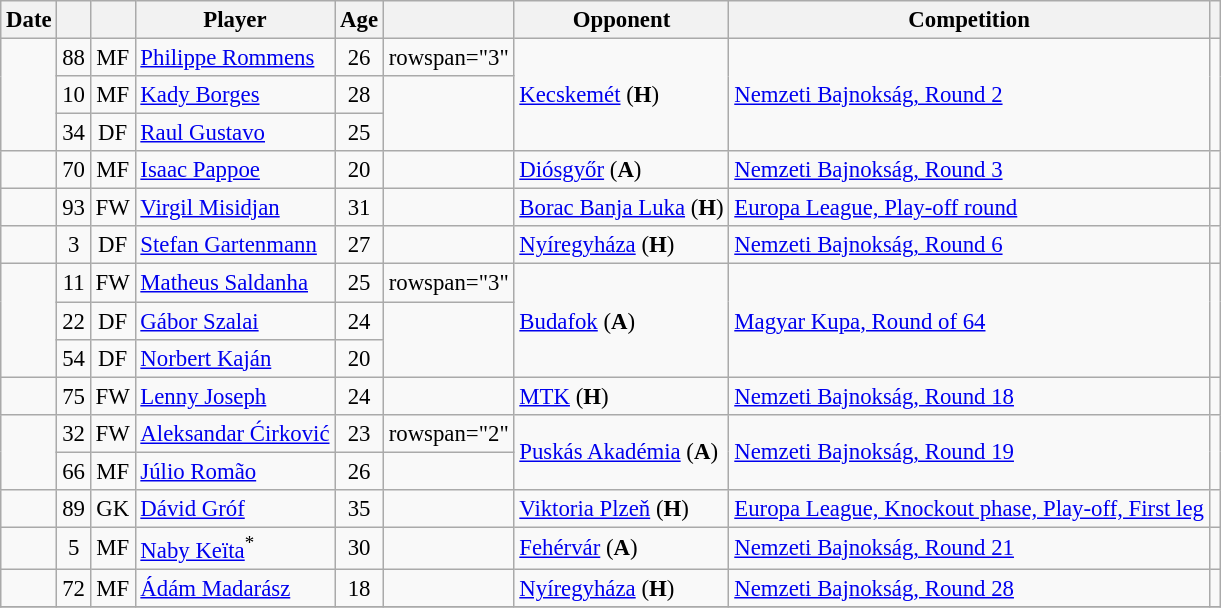<table class="wikitable sortable" style="text-align:center; font-size:95%;">
<tr>
<th>Date</th>
<th></th>
<th></th>
<th>Player</th>
<th>Age</th>
<th></th>
<th>Opponent</th>
<th>Competition</th>
<th class="unsortable"></th>
</tr>
<tr>
<td data-sort-value="1" rowspan="3"></td>
<td>88</td>
<td>MF</td>
<td style="text-align:left;"> <a href='#'>Philippe Rommens</a></td>
<td>26</td>
<td>rowspan="3" </td>
<td rowspan="3" style="text-align:left;"><a href='#'>Kecskemét</a> (<strong>H</strong>)</td>
<td rowspan="3" style="text-align:left;"><a href='#'>Nemzeti Bajnokság, Round 2</a></td>
<td rowspan="3"></td>
</tr>
<tr>
<td>10</td>
<td>MF</td>
<td style="text-align:left;"> <a href='#'>Kady Borges</a></td>
<td>28</td>
</tr>
<tr>
<td>34</td>
<td>DF</td>
<td style="text-align:left;"> <a href='#'>Raul Gustavo</a></td>
<td>25</td>
</tr>
<tr>
<td data-sort-value="2"></td>
<td>70</td>
<td>MF</td>
<td style="text-align:left;"> <a href='#'>Isaac Pappoe</a></td>
<td>20</td>
<td></td>
<td style="text-align:left;"><a href='#'>Diósgyőr</a> (<strong>A</strong>)</td>
<td style="text-align:left;"><a href='#'>Nemzeti Bajnokság, Round 3</a></td>
<td></td>
</tr>
<tr>
<td data-sort-value="3"></td>
<td>93</td>
<td>FW</td>
<td style="text-align:left;"> <a href='#'>Virgil Misidjan</a></td>
<td>31</td>
<td></td>
<td style="text-align:left;"><a href='#'>Borac Banja Luka</a> (<strong>H</strong>)</td>
<td style="text-align:left;"><a href='#'>Europa League, Play-off round</a></td>
<td></td>
</tr>
<tr>
<td data-sort-value="4"></td>
<td>3</td>
<td>DF</td>
<td style="text-align:left;"> <a href='#'>Stefan Gartenmann</a></td>
<td>27</td>
<td></td>
<td style="text-align:left;"><a href='#'>Nyíregyháza</a> (<strong>H</strong>)</td>
<td style="text-align:left;"><a href='#'>Nemzeti Bajnokság, Round 6</a></td>
<td></td>
</tr>
<tr>
<td data-sort-value="5" rowspan="3"></td>
<td>11</td>
<td>FW</td>
<td style="text-align:left;"> <a href='#'>Matheus Saldanha</a></td>
<td>25</td>
<td>rowspan="3" </td>
<td rowspan="3" style="text-align:left;"><a href='#'>Budafok</a> (<strong>A</strong>)</td>
<td rowspan="3" style="text-align:left;"><a href='#'>Magyar Kupa, Round of 64</a></td>
<td rowspan="3"></td>
</tr>
<tr>
<td>22</td>
<td>DF</td>
<td style="text-align:left;"> <a href='#'>Gábor Szalai</a></td>
<td>24</td>
</tr>
<tr>
<td>54</td>
<td>DF</td>
<td style="text-align:left;"> <a href='#'>Norbert Kaján</a></td>
<td>20</td>
</tr>
<tr>
<td data-sort-value="6"></td>
<td>75</td>
<td>FW</td>
<td style="text-align:left;"> <a href='#'>Lenny Joseph</a></td>
<td>24</td>
<td></td>
<td style="text-align:left;"><a href='#'>MTK</a> (<strong>H</strong>)</td>
<td style="text-align:left;"><a href='#'>Nemzeti Bajnokság, Round 18</a></td>
<td></td>
</tr>
<tr>
<td data-sort-value="7" rowspan="2"></td>
<td>32</td>
<td>FW</td>
<td style="text-align:left;"> <a href='#'>Aleksandar Ćirković</a></td>
<td>23</td>
<td>rowspan="2" </td>
<td rowspan="2" style="text-align:left;"><a href='#'>Puskás Akadémia</a> (<strong>A</strong>)</td>
<td rowspan="2" style="text-align:left;"><a href='#'>Nemzeti Bajnokság, Round 19</a></td>
<td rowspan="2"></td>
</tr>
<tr>
<td>66</td>
<td>MF</td>
<td style="text-align:left;"> <a href='#'>Júlio Romão</a></td>
<td>26</td>
</tr>
<tr>
<td data-sort-value="8"></td>
<td>89</td>
<td>GK</td>
<td style="text-align:left;"> <a href='#'>Dávid Gróf</a></td>
<td>35</td>
<td></td>
<td style="text-align:left;"><a href='#'>Viktoria Plzeň</a> (<strong>H</strong>)</td>
<td style="text-align:left;"><a href='#'>Europa League, Knockout phase, Play-off, First leg</a></td>
<td></td>
</tr>
<tr>
<td data-sort-value="9"></td>
<td>5</td>
<td>MF</td>
<td style="text-align:left;"> <a href='#'>Naby Keïta</a><sup>*</sup></td>
<td>30</td>
<td></td>
<td style="text-align:left;"><a href='#'>Fehérvár</a> (<strong>A</strong>)</td>
<td style="text-align:left;"><a href='#'>Nemzeti Bajnokság, Round 21</a></td>
<td></td>
</tr>
<tr>
<td data-sort-value="10"></td>
<td>72</td>
<td>MF</td>
<td style="text-align:left;"> <a href='#'>Ádám Madarász</a></td>
<td>18</td>
<td></td>
<td style="text-align:left;"><a href='#'>Nyíregyháza</a> (<strong>H</strong>)</td>
<td style="text-align:left;"><a href='#'>Nemzeti Bajnokság, Round 28</a></td>
<td></td>
</tr>
<tr>
</tr>
</table>
